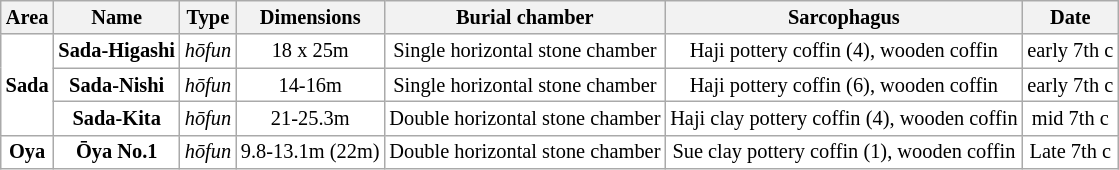<table class="wikitable" style="text-align:center;background:#ffffff;white-space:nowrap;font-size:85%">
<tr>
<th>Area</th>
<th>Name</th>
<th>Type</th>
<th>Dimensions</th>
<th>Burial chamber</th>
<th>Sarcophagus</th>
<th>Date</th>
</tr>
<tr>
<td rowspan=3><strong>Sada</strong></td>
<td><strong>Sada-Higashi</strong></td>
<td><em>hōfun</em></td>
<td>18 x 25m</td>
<td>Single horizontal stone chamber</td>
<td>Haji pottery coffin (4), wooden coffin</td>
<td>early 7th c</td>
</tr>
<tr>
<td><strong>Sada-Nishi</strong></td>
<td><em>hōfun</em></td>
<td>14-16m</td>
<td>Single horizontal stone chamber</td>
<td>Haji pottery coffin (6), wooden coffin</td>
<td>early 7th c</td>
</tr>
<tr>
<td><strong>Sada-Kita</strong></td>
<td><em>hōfun</em></td>
<td>21-25.3m</td>
<td>Double horizontal stone chamber</td>
<td>Haji clay pottery coffin (4), wooden coffin</td>
<td>mid 7th c</td>
</tr>
<tr>
<td><strong>Oya</strong></td>
<td><strong>Ōya No.1 </strong></td>
<td><em>hōfun</em></td>
<td>9.8-13.1m (22m)</td>
<td>Double horizontal stone chamber</td>
<td>Sue clay pottery coffin (1), wooden coffin</td>
<td>Late 7th c</td>
</tr>
</table>
